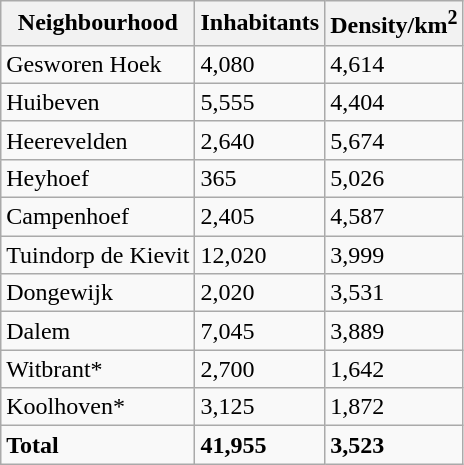<table class="wikitable sortable">
<tr>
<th>Neighbourhood</th>
<th>Inhabitants </th>
<th>Density/km<sup>2</sup></th>
</tr>
<tr>
<td>Gesworen Hoek</td>
<td>4,080</td>
<td>4,614</td>
</tr>
<tr>
<td>Huibeven</td>
<td>5,555</td>
<td>4,404</td>
</tr>
<tr>
<td>Heerevelden</td>
<td>2,640</td>
<td>5,674</td>
</tr>
<tr>
<td>Heyhoef</td>
<td>365</td>
<td>5,026</td>
</tr>
<tr>
<td>Campenhoef</td>
<td>2,405</td>
<td>4,587</td>
</tr>
<tr>
<td>Tuindorp de Kievit</td>
<td>12,020</td>
<td>3,999</td>
</tr>
<tr>
<td>Dongewijk</td>
<td>2,020</td>
<td>3,531</td>
</tr>
<tr>
<td>Dalem</td>
<td>7,045</td>
<td>3,889</td>
</tr>
<tr>
<td>Witbrant*</td>
<td>2,700</td>
<td>1,642</td>
</tr>
<tr>
<td>Koolhoven*</td>
<td>3,125</td>
<td>1,872</td>
</tr>
<tr>
<td><strong>Total</strong></td>
<td><strong>41,955</strong></td>
<td><strong>3,523</strong></td>
</tr>
</table>
